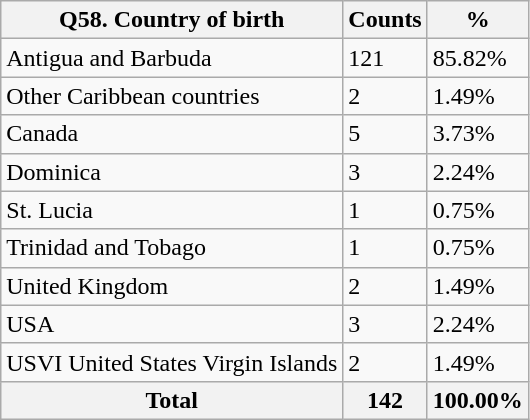<table class="wikitable sortable">
<tr>
<th>Q58. Country of birth</th>
<th>Counts</th>
<th>%</th>
</tr>
<tr>
<td>Antigua and Barbuda</td>
<td>121</td>
<td>85.82%</td>
</tr>
<tr>
<td>Other Caribbean countries</td>
<td>2</td>
<td>1.49%</td>
</tr>
<tr>
<td>Canada</td>
<td>5</td>
<td>3.73%</td>
</tr>
<tr>
<td>Dominica</td>
<td>3</td>
<td>2.24%</td>
</tr>
<tr>
<td>St. Lucia</td>
<td>1</td>
<td>0.75%</td>
</tr>
<tr>
<td>Trinidad and Tobago</td>
<td>1</td>
<td>0.75%</td>
</tr>
<tr>
<td>United Kingdom</td>
<td>2</td>
<td>1.49%</td>
</tr>
<tr>
<td>USA</td>
<td>3</td>
<td>2.24%</td>
</tr>
<tr>
<td>USVI United States Virgin Islands</td>
<td>2</td>
<td>1.49%</td>
</tr>
<tr>
<th>Total</th>
<th>142</th>
<th>100.00%</th>
</tr>
</table>
